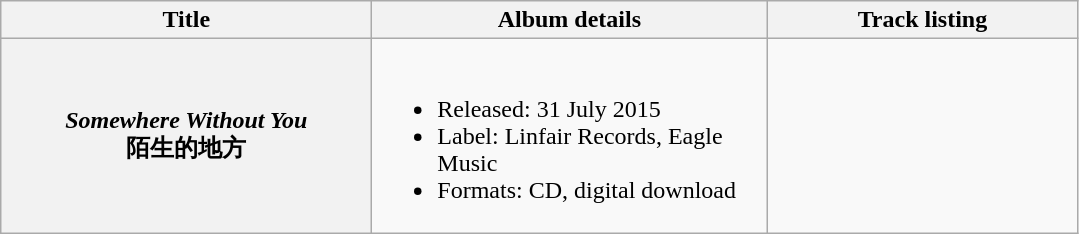<table class="wikitable plainrowheaders" style="text-align:center;">
<tr>
<th style="width:15em;">Title</th>
<th style="width:16em;">Album details</th>
<th style="width:200px;">Track listing</th>
</tr>
<tr>
<th scope="row"><em>Somewhere Without You </em> <br>陌生的地方</th>
<td align="left"><br><ul><li>Released: 31 July 2015</li><li>Label: Linfair Records, Eagle Music</li><li>Formats: CD, digital download</li></ul></td>
<td align="center"></td>
</tr>
</table>
